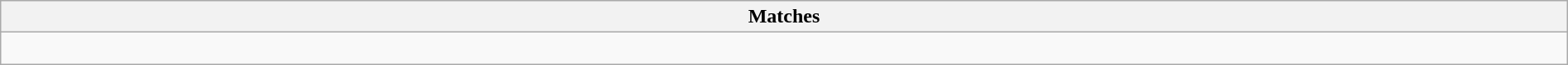<table class="wikitable collapsible collapsed" style="width:100%;">
<tr>
<th>Matches</th>
</tr>
<tr>
<td><br></td>
</tr>
</table>
